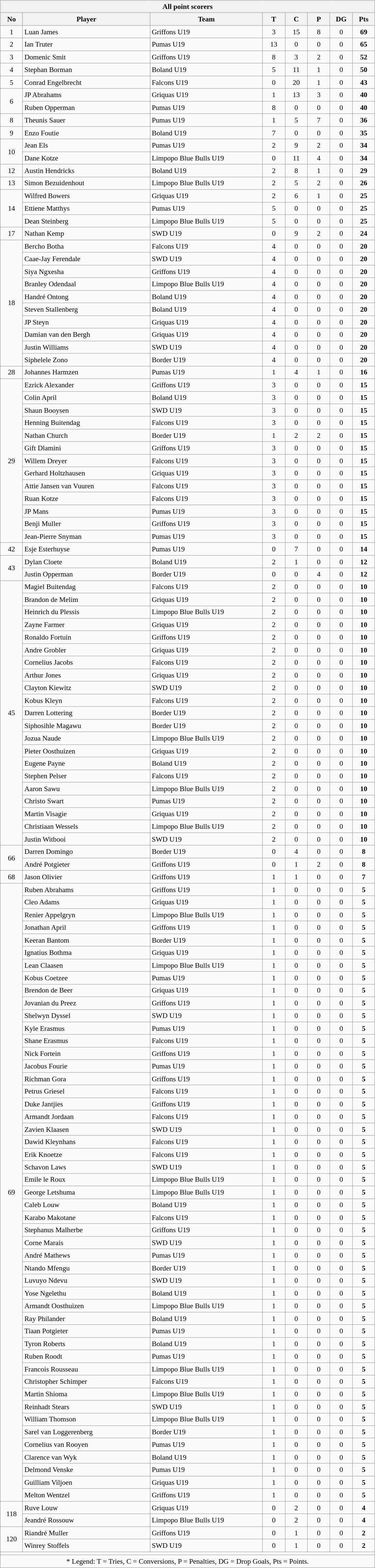<table class="wikitable sortable collapsible collapsed" style="text-align:center; line-height:130%; font-size:90%; width:60%;">
<tr>
<th colspan=8>All point scorers</th>
</tr>
<tr>
<th style="width:6%;">No</th>
<th style="width:34%;">Player</th>
<th style="width:30%;">Team</th>
<th style="width:6%;">T</th>
<th style="width:6%;">C</th>
<th style="width:6%;">P</th>
<th style="width:6%;">DG</th>
<th style="width:6%;">Pts<br></th>
</tr>
<tr>
<td>1</td>
<td align=left>Luan James</td>
<td align=left>Griffons U19</td>
<td>3</td>
<td>15</td>
<td>8</td>
<td>0</td>
<td><strong>69</strong></td>
</tr>
<tr>
<td>2</td>
<td align=left>Ian Truter</td>
<td align=left>Pumas U19</td>
<td>13</td>
<td>0</td>
<td>0</td>
<td>0</td>
<td><strong>65</strong></td>
</tr>
<tr>
<td>3</td>
<td align=left>Domenic Smit</td>
<td align=left>Griffons U19</td>
<td>8</td>
<td>3</td>
<td>2</td>
<td>0</td>
<td><strong>52</strong></td>
</tr>
<tr>
<td>4</td>
<td align=left>Stephan Borman</td>
<td align=left>Boland U19</td>
<td>5</td>
<td>11</td>
<td>1</td>
<td>0</td>
<td><strong>50</strong></td>
</tr>
<tr>
<td>5</td>
<td align=left>Conrad Engelbrecht</td>
<td align=left>Falcons U19</td>
<td>0</td>
<td>20</td>
<td>1</td>
<td>0</td>
<td><strong>43</strong></td>
</tr>
<tr>
<td rowspan=2>6</td>
<td align=left>JP Abrahams</td>
<td align=left>Griquas U19</td>
<td>1</td>
<td>13</td>
<td>3</td>
<td>0</td>
<td><strong>40</strong></td>
</tr>
<tr>
<td align=left>Ruben Opperman</td>
<td align=left>Pumas U19</td>
<td>8</td>
<td>0</td>
<td>0</td>
<td>0</td>
<td><strong>40</strong></td>
</tr>
<tr>
<td>8</td>
<td align=left>Theunis Sauer</td>
<td align=left>Pumas U19</td>
<td>1</td>
<td>5</td>
<td>7</td>
<td>0</td>
<td><strong>36</strong></td>
</tr>
<tr>
<td>9</td>
<td align=left>Enzo Foutie</td>
<td align=left>Boland U19</td>
<td>7</td>
<td>0</td>
<td>0</td>
<td>0</td>
<td><strong>35</strong></td>
</tr>
<tr>
<td rowspan=2>10</td>
<td align=left>Jean Els</td>
<td align=left>Pumas U19</td>
<td>2</td>
<td>9</td>
<td>2</td>
<td>0</td>
<td><strong>34</strong></td>
</tr>
<tr>
<td align=left>Dane Kotze</td>
<td align=left>Limpopo Blue Bulls U19</td>
<td>0</td>
<td>11</td>
<td>4</td>
<td>0</td>
<td><strong>34</strong></td>
</tr>
<tr>
<td>12</td>
<td align=left>Austin Hendricks</td>
<td align=left>Boland U19</td>
<td>2</td>
<td>8</td>
<td>1</td>
<td>0</td>
<td><strong>29</strong></td>
</tr>
<tr>
<td>13</td>
<td align=left>Simon Bezuidenhout</td>
<td align=left>Limpopo Blue Bulls U19</td>
<td>2</td>
<td>5</td>
<td>2</td>
<td>0</td>
<td><strong>26</strong></td>
</tr>
<tr>
<td rowspan=3>14</td>
<td align=left>Wilfred Bowers</td>
<td align=left>Griquas U19</td>
<td>2</td>
<td>6</td>
<td>1</td>
<td>0</td>
<td><strong>25</strong></td>
</tr>
<tr>
<td align=left>Ettiene Matthys</td>
<td align=left>Pumas U19</td>
<td>5</td>
<td>0</td>
<td>0</td>
<td>0</td>
<td><strong>25</strong></td>
</tr>
<tr>
<td align=left>Dean Steinberg</td>
<td align=left>Limpopo Blue Bulls U19</td>
<td>5</td>
<td>0</td>
<td>0</td>
<td>0</td>
<td><strong>25</strong></td>
</tr>
<tr>
<td>17</td>
<td align=left>Nathan Kemp</td>
<td align=left>SWD U19</td>
<td>0</td>
<td>9</td>
<td>2</td>
<td>0</td>
<td><strong>24</strong></td>
</tr>
<tr>
<td rowspan=10>18</td>
<td align=left>Bercho Botha</td>
<td align=left>Falcons U19</td>
<td>4</td>
<td>0</td>
<td>0</td>
<td>0</td>
<td><strong>20</strong></td>
</tr>
<tr>
<td align=left>Caae-Jay Ferendale</td>
<td align=left>SWD U19</td>
<td>4</td>
<td>0</td>
<td>0</td>
<td>0</td>
<td><strong>20</strong></td>
</tr>
<tr>
<td align=left>Siya Ngxesha</td>
<td align=left>Griffons U19</td>
<td>4</td>
<td>0</td>
<td>0</td>
<td>0</td>
<td><strong>20</strong></td>
</tr>
<tr>
<td align=left>Branley Odendaal</td>
<td align=left>Limpopo Blue Bulls U19</td>
<td>4</td>
<td>0</td>
<td>0</td>
<td>0</td>
<td><strong>20</strong></td>
</tr>
<tr>
<td align=left>Handré Ontong</td>
<td align=left>Boland U19</td>
<td>4</td>
<td>0</td>
<td>0</td>
<td>0</td>
<td><strong>20</strong></td>
</tr>
<tr>
<td align=left>Steven Stallenberg</td>
<td align=left>Boland U19</td>
<td>4</td>
<td>0</td>
<td>0</td>
<td>0</td>
<td><strong>20</strong></td>
</tr>
<tr>
<td align=left>JP Steyn</td>
<td align=left>Griquas U19</td>
<td>4</td>
<td>0</td>
<td>0</td>
<td>0</td>
<td><strong>20</strong></td>
</tr>
<tr>
<td align=left>Damian van den Bergh</td>
<td align=left>Griquas U19</td>
<td>4</td>
<td>0</td>
<td>0</td>
<td>0</td>
<td><strong>20</strong></td>
</tr>
<tr>
<td align=left>Justin Williams</td>
<td align=left>SWD U19</td>
<td>4</td>
<td>0</td>
<td>0</td>
<td>0</td>
<td><strong>20</strong></td>
</tr>
<tr>
<td align=left>Siphelele Zono</td>
<td align=left>Border U19</td>
<td>4</td>
<td>0</td>
<td>0</td>
<td>0</td>
<td><strong>20</strong></td>
</tr>
<tr>
<td>28</td>
<td align=left>Johannes Harmzen</td>
<td align=left>Pumas U19</td>
<td>1</td>
<td>4</td>
<td>1</td>
<td>0</td>
<td><strong>16</strong></td>
</tr>
<tr>
<td rowspan=13>29</td>
<td align=left>Ezrick Alexander</td>
<td align=left>Griffons U19</td>
<td>3</td>
<td>0</td>
<td>0</td>
<td>0</td>
<td><strong>15</strong></td>
</tr>
<tr>
<td align=left>Colin April</td>
<td align=left>Boland U19</td>
<td>3</td>
<td>0</td>
<td>0</td>
<td>0</td>
<td><strong>15</strong></td>
</tr>
<tr>
<td align=left>Shaun Booysen</td>
<td align=left>SWD U19</td>
<td>3</td>
<td>0</td>
<td>0</td>
<td>0</td>
<td><strong>15</strong></td>
</tr>
<tr>
<td align=left>Henning Buitendag</td>
<td align=left>Falcons U19</td>
<td>3</td>
<td>0</td>
<td>0</td>
<td>0</td>
<td><strong>15</strong></td>
</tr>
<tr>
<td align=left>Nathan Church</td>
<td align=left>Border U19</td>
<td>1</td>
<td>2</td>
<td>2</td>
<td>0</td>
<td><strong>15</strong></td>
</tr>
<tr>
<td align=left>Gift Dlamini</td>
<td align=left>Griffons U19</td>
<td>3</td>
<td>0</td>
<td>0</td>
<td>0</td>
<td><strong>15</strong></td>
</tr>
<tr>
<td align=left>Willem Dreyer</td>
<td align=left>Falcons U19</td>
<td>3</td>
<td>0</td>
<td>0</td>
<td>0</td>
<td><strong>15</strong></td>
</tr>
<tr>
<td align=left>Gerhard Holtzhausen</td>
<td align=left>Griquas U19</td>
<td>3</td>
<td>0</td>
<td>0</td>
<td>0</td>
<td><strong>15</strong></td>
</tr>
<tr>
<td align=left>Attie Jansen van Vuuren</td>
<td align=left>Falcons U19</td>
<td>3</td>
<td>0</td>
<td>0</td>
<td>0</td>
<td><strong>15</strong></td>
</tr>
<tr>
<td align=left>Ruan Kotze</td>
<td align=left>Falcons U19</td>
<td>3</td>
<td>0</td>
<td>0</td>
<td>0</td>
<td><strong>15</strong></td>
</tr>
<tr>
<td align=left>JP Mans</td>
<td align=left>Pumas U19</td>
<td>3</td>
<td>0</td>
<td>0</td>
<td>0</td>
<td><strong>15</strong></td>
</tr>
<tr>
<td align=left>Benji Muller</td>
<td align=left>Griffons U19</td>
<td>3</td>
<td>0</td>
<td>0</td>
<td>0</td>
<td><strong>15</strong></td>
</tr>
<tr>
<td align=left>Jean-Pierre Snyman</td>
<td align=left>Pumas U19</td>
<td>3</td>
<td>0</td>
<td>0</td>
<td>0</td>
<td><strong>15</strong></td>
</tr>
<tr>
<td>42</td>
<td align=left>Esje Esterhuyse</td>
<td align=left>Pumas U19</td>
<td>0</td>
<td>7</td>
<td>0</td>
<td>0</td>
<td><strong>14</strong></td>
</tr>
<tr>
<td rowspan=2>43</td>
<td align=left>Dylan Cloete</td>
<td align=left>Boland U19</td>
<td>2</td>
<td>1</td>
<td>0</td>
<td>0</td>
<td><strong>12</strong></td>
</tr>
<tr>
<td align=left>Justin Opperman</td>
<td align=left>Border U19</td>
<td>0</td>
<td>0</td>
<td>4</td>
<td>0</td>
<td><strong>12</strong></td>
</tr>
<tr>
<td rowspan=21>45</td>
<td align=left>Magiel Buitendag</td>
<td align=left>Falcons U19</td>
<td>2</td>
<td>0</td>
<td>0</td>
<td>0</td>
<td><strong>10</strong></td>
</tr>
<tr>
<td align=left>Brandon de Melim</td>
<td align=left>Griquas U19</td>
<td>2</td>
<td>0</td>
<td>0</td>
<td>0</td>
<td><strong>10</strong></td>
</tr>
<tr>
<td align=left>Heinrich du Plessis</td>
<td align=left>Limpopo Blue Bulls U19</td>
<td>2</td>
<td>0</td>
<td>0</td>
<td>0</td>
<td><strong>10</strong></td>
</tr>
<tr>
<td align=left>Zayne Farmer</td>
<td align=left>Griquas U19</td>
<td>2</td>
<td>0</td>
<td>0</td>
<td>0</td>
<td><strong>10</strong></td>
</tr>
<tr>
<td align=left>Ronaldo Fortuin</td>
<td align=left>Griffons U19</td>
<td>2</td>
<td>0</td>
<td>0</td>
<td>0</td>
<td><strong>10</strong></td>
</tr>
<tr>
<td align=left>Andre Grobler</td>
<td align=left>Griquas U19</td>
<td>2</td>
<td>0</td>
<td>0</td>
<td>0</td>
<td><strong>10</strong></td>
</tr>
<tr>
<td align=left>Cornelius Jacobs</td>
<td align=left>Falcons U19</td>
<td>2</td>
<td>0</td>
<td>0</td>
<td>0</td>
<td><strong>10</strong></td>
</tr>
<tr>
<td align=left>Arthur Jones</td>
<td align=left>Griquas U19</td>
<td>2</td>
<td>0</td>
<td>0</td>
<td>0</td>
<td><strong>10</strong></td>
</tr>
<tr>
<td align=left>Clayton Kiewitz</td>
<td align=left>SWD U19</td>
<td>2</td>
<td>0</td>
<td>0</td>
<td>0</td>
<td><strong>10</strong></td>
</tr>
<tr>
<td align=left>Kobus Kleyn</td>
<td align=left>Falcons U19</td>
<td>2</td>
<td>0</td>
<td>0</td>
<td>0</td>
<td><strong>10</strong></td>
</tr>
<tr>
<td align=left>Darren Lottering</td>
<td align=left>Border U19</td>
<td>2</td>
<td>0</td>
<td>0</td>
<td>0</td>
<td><strong>10</strong></td>
</tr>
<tr>
<td align=left>Siphosihle Magawu</td>
<td align=left>Border U19</td>
<td>2</td>
<td>0</td>
<td>0</td>
<td>0</td>
<td><strong>10</strong></td>
</tr>
<tr>
<td align=left>Jozua Naude</td>
<td align=left>Limpopo Blue Bulls U19</td>
<td>2</td>
<td>0</td>
<td>0</td>
<td>0</td>
<td><strong>10</strong></td>
</tr>
<tr>
<td align=left>Pieter Oosthuizen</td>
<td align=left>Griquas U19</td>
<td>2</td>
<td>0</td>
<td>0</td>
<td>0</td>
<td><strong>10</strong></td>
</tr>
<tr>
<td align=left>Eugene Payne</td>
<td align=left>Boland U19</td>
<td>2</td>
<td>0</td>
<td>0</td>
<td>0</td>
<td><strong>10</strong></td>
</tr>
<tr>
<td align=left>Stephen Pelser</td>
<td align=left>Falcons U19</td>
<td>2</td>
<td>0</td>
<td>0</td>
<td>0</td>
<td><strong>10</strong></td>
</tr>
<tr>
<td align=left>Aaron Sawu</td>
<td align=left>Limpopo Blue Bulls U19</td>
<td>2</td>
<td>0</td>
<td>0</td>
<td>0</td>
<td><strong>10</strong></td>
</tr>
<tr>
<td align=left>Christo Swart</td>
<td align=left>Pumas U19</td>
<td>2</td>
<td>0</td>
<td>0</td>
<td>0</td>
<td><strong>10</strong></td>
</tr>
<tr>
<td align=left>Martin Visagie</td>
<td align=left>Griquas U19</td>
<td>2</td>
<td>0</td>
<td>0</td>
<td>0</td>
<td><strong>10</strong></td>
</tr>
<tr>
<td align=left>Christiaan Wessels</td>
<td align=left>Limpopo Blue Bulls U19</td>
<td>2</td>
<td>0</td>
<td>0</td>
<td>0</td>
<td><strong>10</strong></td>
</tr>
<tr>
<td align=left>Justin Witbooi</td>
<td align=left>SWD U19</td>
<td>2</td>
<td>0</td>
<td>0</td>
<td>0</td>
<td><strong>10</strong></td>
</tr>
<tr>
<td rowspan=2>66</td>
<td align=left>Darren Domingo</td>
<td align=left>Border U19</td>
<td>0</td>
<td>4</td>
<td>0</td>
<td>0</td>
<td><strong>8</strong></td>
</tr>
<tr>
<td align=left>André Potgieter</td>
<td align=left>Griffons U19</td>
<td>0</td>
<td>1</td>
<td>2</td>
<td>0</td>
<td><strong>8</strong></td>
</tr>
<tr>
<td>68</td>
<td align=left>Jason Olivier</td>
<td align=left>Griffons U19</td>
<td>1</td>
<td>1</td>
<td>0</td>
<td>0</td>
<td><strong>7</strong></td>
</tr>
<tr>
<td rowspan=49>69</td>
<td align=left>Ruben Abrahams</td>
<td align=left>Griffons U19</td>
<td>1</td>
<td>0</td>
<td>0</td>
<td>0</td>
<td><strong>5</strong></td>
</tr>
<tr>
<td align=left>Cleo Adams</td>
<td align=left>Griquas U19</td>
<td>1</td>
<td>0</td>
<td>0</td>
<td>0</td>
<td><strong>5</strong></td>
</tr>
<tr>
<td align=left>Renier Appelgryn</td>
<td align=left>Limpopo Blue Bulls U19</td>
<td>1</td>
<td>0</td>
<td>0</td>
<td>0</td>
<td><strong>5</strong></td>
</tr>
<tr>
<td align=left>Jonathan April</td>
<td align=left>Griffons U19</td>
<td>1</td>
<td>0</td>
<td>0</td>
<td>0</td>
<td><strong>5</strong></td>
</tr>
<tr>
<td align=left>Keeran Bantom</td>
<td align=left>Border U19</td>
<td>1</td>
<td>0</td>
<td>0</td>
<td>0</td>
<td><strong>5</strong></td>
</tr>
<tr>
<td align=left>Ignatius Bothma</td>
<td align=left>Griquas U19</td>
<td>1</td>
<td>0</td>
<td>0</td>
<td>0</td>
<td><strong>5</strong></td>
</tr>
<tr>
<td align=left>Lean Claasen</td>
<td align=left>Limpopo Blue Bulls U19</td>
<td>1</td>
<td>0</td>
<td>0</td>
<td>0</td>
<td><strong>5</strong></td>
</tr>
<tr>
<td align=left>Kobus Coetzee</td>
<td align=left>Pumas U19</td>
<td>1</td>
<td>0</td>
<td>0</td>
<td>0</td>
<td><strong>5</strong></td>
</tr>
<tr>
<td align=left>Brendon de Beer</td>
<td align=left>Griquas U19</td>
<td>1</td>
<td>0</td>
<td>0</td>
<td>0</td>
<td><strong>5</strong></td>
</tr>
<tr>
<td align=left>Jovanian du Preez</td>
<td align=left>Griffons U19</td>
<td>1</td>
<td>0</td>
<td>0</td>
<td>0</td>
<td><strong>5</strong></td>
</tr>
<tr>
<td align=left>Shelwyn Dyssel</td>
<td align=left>SWD U19</td>
<td>1</td>
<td>0</td>
<td>0</td>
<td>0</td>
<td><strong>5</strong></td>
</tr>
<tr>
<td align=left>Kyle Erasmus</td>
<td align=left>Pumas U19</td>
<td>1</td>
<td>0</td>
<td>0</td>
<td>0</td>
<td><strong>5</strong></td>
</tr>
<tr>
<td align=left>Shane Erasmus</td>
<td align=left>Falcons U19</td>
<td>1</td>
<td>0</td>
<td>0</td>
<td>0</td>
<td><strong>5</strong></td>
</tr>
<tr>
<td align=left>Nick Fortein</td>
<td align=left>Griffons U19</td>
<td>1</td>
<td>0</td>
<td>0</td>
<td>0</td>
<td><strong>5</strong></td>
</tr>
<tr>
<td align=left>Jacobus Fourie</td>
<td align=left>Pumas U19</td>
<td>1</td>
<td>0</td>
<td>0</td>
<td>0</td>
<td><strong>5</strong></td>
</tr>
<tr>
<td align=left>Richman Gora</td>
<td align=left>Griffons U19</td>
<td>1</td>
<td>0</td>
<td>0</td>
<td>0</td>
<td><strong>5</strong></td>
</tr>
<tr>
<td align=left>Petrus Griesel</td>
<td align=left>Falcons U19</td>
<td>1</td>
<td>0</td>
<td>0</td>
<td>0</td>
<td><strong>5</strong></td>
</tr>
<tr>
<td align=left>Duke Jantjies</td>
<td align=left>Griffons U19</td>
<td>1</td>
<td>0</td>
<td>0</td>
<td>0</td>
<td><strong>5</strong></td>
</tr>
<tr>
<td align=left>Armandt Jordaan</td>
<td align=left>Falcons U19</td>
<td>1</td>
<td>0</td>
<td>0</td>
<td>0</td>
<td><strong>5</strong></td>
</tr>
<tr>
<td align=left>Zavien Klaasen</td>
<td align=left>SWD U19</td>
<td>1</td>
<td>0</td>
<td>0</td>
<td>0</td>
<td><strong>5</strong></td>
</tr>
<tr>
<td align=left>Dawid Kleynhans</td>
<td align=left>Falcons U19</td>
<td>1</td>
<td>0</td>
<td>0</td>
<td>0</td>
<td><strong>5</strong></td>
</tr>
<tr>
<td align=left>Erik Knoetze</td>
<td align=left>Falcons U19</td>
<td>1</td>
<td>0</td>
<td>0</td>
<td>0</td>
<td><strong>5</strong></td>
</tr>
<tr>
<td align=left>Schavon Laws</td>
<td align=left>SWD U19</td>
<td>1</td>
<td>0</td>
<td>0</td>
<td>0</td>
<td><strong>5</strong></td>
</tr>
<tr>
<td align=left>Emile le Roux</td>
<td align=left>Limpopo Blue Bulls U19</td>
<td>1</td>
<td>0</td>
<td>0</td>
<td>0</td>
<td><strong>5</strong></td>
</tr>
<tr>
<td align=left>George Letshuma</td>
<td align=left>Limpopo Blue Bulls U19</td>
<td>1</td>
<td>0</td>
<td>0</td>
<td>0</td>
<td><strong>5</strong></td>
</tr>
<tr>
<td align=left>Caleb Louw</td>
<td align=left>Boland U19</td>
<td>1</td>
<td>0</td>
<td>0</td>
<td>0</td>
<td><strong>5</strong></td>
</tr>
<tr>
<td align=left>Karabo Makotane</td>
<td align=left>Falcons U19</td>
<td>1</td>
<td>0</td>
<td>0</td>
<td>0</td>
<td><strong>5</strong></td>
</tr>
<tr>
<td align=left>Stephanus Malherbe</td>
<td align=left>Griffons U19</td>
<td>1</td>
<td>0</td>
<td>0</td>
<td>0</td>
<td><strong>5</strong></td>
</tr>
<tr>
<td align=left>Corne Marais</td>
<td align=left>SWD U19</td>
<td>1</td>
<td>0</td>
<td>0</td>
<td>0</td>
<td><strong>5</strong></td>
</tr>
<tr>
<td align=left>André Mathews</td>
<td align=left>Pumas U19</td>
<td>1</td>
<td>0</td>
<td>0</td>
<td>0</td>
<td><strong>5</strong></td>
</tr>
<tr>
<td align=left>Ntando Mfengu</td>
<td align=left>Border U19</td>
<td>1</td>
<td>0</td>
<td>0</td>
<td>0</td>
<td><strong>5</strong></td>
</tr>
<tr>
<td align=left>Luvuyo Ndevu</td>
<td align=left>SWD U19</td>
<td>1</td>
<td>0</td>
<td>0</td>
<td>0</td>
<td><strong>5</strong></td>
</tr>
<tr>
<td align=left>Yose Ngelethu</td>
<td align=left>Boland U19</td>
<td>1</td>
<td>0</td>
<td>0</td>
<td>0</td>
<td><strong>5</strong></td>
</tr>
<tr>
<td align=left>Armandt Oosthuizen</td>
<td align=left>Limpopo Blue Bulls U19</td>
<td>1</td>
<td>0</td>
<td>0</td>
<td>0</td>
<td><strong>5</strong></td>
</tr>
<tr>
<td align=left>Ray Philander</td>
<td align=left>Boland U19</td>
<td>1</td>
<td>0</td>
<td>0</td>
<td>0</td>
<td><strong>5</strong></td>
</tr>
<tr>
<td align=left>Tiaan Potgieter</td>
<td align=left>Pumas U19</td>
<td>1</td>
<td>0</td>
<td>0</td>
<td>0</td>
<td><strong>5</strong></td>
</tr>
<tr>
<td align=left>Tyron Roberts</td>
<td align=left>Boland U19</td>
<td>1</td>
<td>0</td>
<td>0</td>
<td>0</td>
<td><strong>5</strong></td>
</tr>
<tr>
<td align=left>Ruben Roodt</td>
<td align=left>Pumas U19</td>
<td>1</td>
<td>0</td>
<td>0</td>
<td>0</td>
<td><strong>5</strong></td>
</tr>
<tr>
<td align=left>Francois Rousseau</td>
<td align=left>Limpopo Blue Bulls U19</td>
<td>1</td>
<td>0</td>
<td>0</td>
<td>0</td>
<td><strong>5</strong></td>
</tr>
<tr>
<td align=left>Christopher Schimper</td>
<td align=left>Falcons U19</td>
<td>1</td>
<td>0</td>
<td>0</td>
<td>0</td>
<td><strong>5</strong></td>
</tr>
<tr>
<td align=left>Martin Shioma</td>
<td align=left>Limpopo Blue Bulls U19</td>
<td>1</td>
<td>0</td>
<td>0</td>
<td>0</td>
<td><strong>5</strong></td>
</tr>
<tr>
<td align=left>Reinhadt Stears</td>
<td align=left>SWD U19</td>
<td>1</td>
<td>0</td>
<td>0</td>
<td>0</td>
<td><strong>5</strong></td>
</tr>
<tr>
<td align=left>William Thomson</td>
<td align=left>Limpopo Blue Bulls U19</td>
<td>1</td>
<td>0</td>
<td>0</td>
<td>0</td>
<td><strong>5</strong></td>
</tr>
<tr>
<td align=left>Sarel van Loggerenberg</td>
<td align=left>Border U19</td>
<td>1</td>
<td>0</td>
<td>0</td>
<td>0</td>
<td><strong>5</strong></td>
</tr>
<tr>
<td align=left>Cornelius van Rooyen</td>
<td align=left>Pumas U19</td>
<td>1</td>
<td>0</td>
<td>0</td>
<td>0</td>
<td><strong>5</strong></td>
</tr>
<tr>
<td align=left>Clarence van Wyk</td>
<td align=left>Boland U19</td>
<td>1</td>
<td>0</td>
<td>0</td>
<td>0</td>
<td><strong>5</strong></td>
</tr>
<tr>
<td align=left>Delmond Venske</td>
<td align=left>Pumas U19</td>
<td>1</td>
<td>0</td>
<td>0</td>
<td>0</td>
<td><strong>5</strong></td>
</tr>
<tr>
<td align=left>Guilliam Viljoen</td>
<td align=left>Griquas U19</td>
<td>1</td>
<td>0</td>
<td>0</td>
<td>0</td>
<td><strong>5</strong></td>
</tr>
<tr>
<td align=left>Melton Wentzel</td>
<td align=left>Griffons U19</td>
<td>1</td>
<td>0</td>
<td>0</td>
<td>0</td>
<td><strong>5</strong></td>
</tr>
<tr>
<td rowspan=2>118</td>
<td align=left>Ruve Louw</td>
<td align=left>Griquas U19</td>
<td>0</td>
<td>2</td>
<td>0</td>
<td>0</td>
<td><strong>4</strong></td>
</tr>
<tr>
<td align=left>Jeandré Rossouw</td>
<td align=left>Limpopo Blue Bulls U19</td>
<td>0</td>
<td>2</td>
<td>0</td>
<td>0</td>
<td><strong>4</strong></td>
</tr>
<tr>
<td rowspan=2>120</td>
<td align=left>Riandré Muller</td>
<td align=left>Griffons U19</td>
<td>0</td>
<td>1</td>
<td>0</td>
<td>0</td>
<td><strong>2</strong></td>
</tr>
<tr>
<td align=left>Winrey Stoffels</td>
<td align=left>SWD U19</td>
<td>0</td>
<td>1</td>
<td>0</td>
<td>0</td>
<td><strong>2</strong></td>
</tr>
<tr>
<td colspan="8"></td>
</tr>
<tr>
<td colspan="8">* Legend: T = Tries, C = Conversions, P = Penalties, DG = Drop Goals, Pts = Points.</td>
</tr>
</table>
